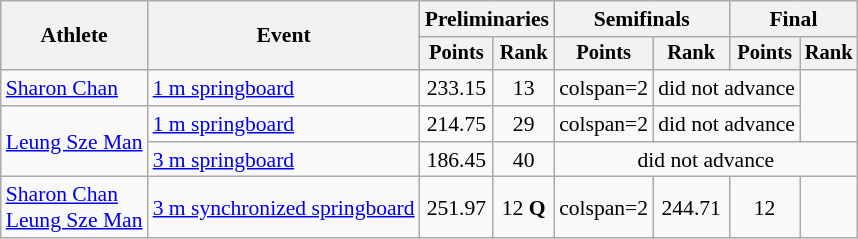<table class=wikitable style="font-size:90%;">
<tr>
<th rowspan="2">Athlete</th>
<th rowspan="2">Event</th>
<th colspan="2">Preliminaries</th>
<th colspan="2">Semifinals</th>
<th colspan="2">Final</th>
</tr>
<tr style="font-size:95%">
<th>Points</th>
<th>Rank</th>
<th>Points</th>
<th>Rank</th>
<th>Points</th>
<th>Rank</th>
</tr>
<tr align=center>
<td align=left><a href='#'>Sharon Chan</a></td>
<td align=left><a href='#'>1 m springboard</a></td>
<td>233.15</td>
<td>13</td>
<td>colspan=2 </td>
<td colspan=2>did not advance</td>
</tr>
<tr align=center>
<td align=left rowspan=2><a href='#'>Leung Sze Man</a></td>
<td align=left><a href='#'>1 m springboard</a></td>
<td>214.75</td>
<td>29</td>
<td>colspan=2 </td>
<td colspan=2>did not advance</td>
</tr>
<tr align=center>
<td align=left><a href='#'>3 m springboard</a></td>
<td>186.45</td>
<td>40</td>
<td colspan=4>did not advance</td>
</tr>
<tr align=center>
<td align=left><a href='#'>Sharon Chan</a><br><a href='#'>Leung Sze Man</a></td>
<td align=left><a href='#'>3 m synchronized springboard</a></td>
<td>251.97</td>
<td>12 <strong>Q</strong></td>
<td>colspan=2 </td>
<td>244.71</td>
<td>12</td>
</tr>
</table>
